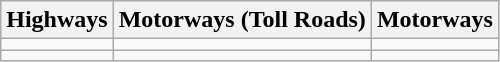<table class="wikitable">
<tr>
<th>Highways</th>
<th>Motorways (Toll Roads)</th>
<th>Motorways</th>
</tr>
<tr>
<td></td>
<td></td>
<td></td>
</tr>
<tr>
<td></td>
<td></td>
<td></td>
</tr>
</table>
